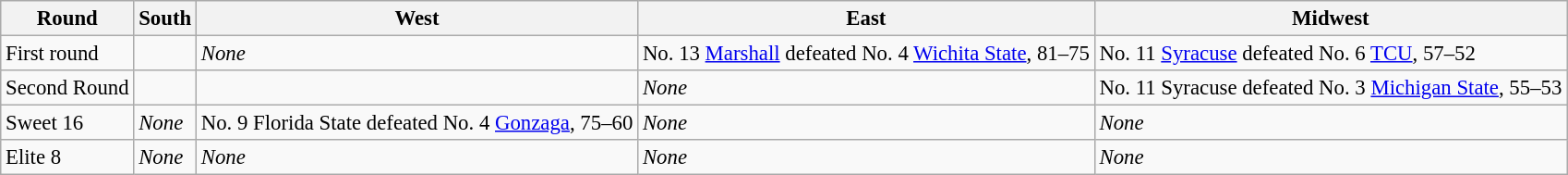<table class="wikitable" style="text-align:left; font-size: 95%;">
<tr>
<th>Round</th>
<th>South</th>
<th>West</th>
<th>East</th>
<th>Midwest</th>
</tr>
<tr>
<td>First round</td>
<td></td>
<td><em>None</em></td>
<td>No. 13 <a href='#'>Marshall</a> defeated No. 4 <a href='#'>Wichita State</a>, 81–75</td>
<td>No. 11 <a href='#'>Syracuse</a> defeated No. 6 <a href='#'>TCU</a>, 57–52</td>
</tr>
<tr>
<td>Second Round</td>
<td></td>
<td></td>
<td><em>None</em></td>
<td>No. 11 Syracuse defeated No. 3 <a href='#'>Michigan State</a>, 55–53</td>
</tr>
<tr>
<td>Sweet 16</td>
<td><em>None</em></td>
<td>No. 9 Florida State defeated No. 4 <a href='#'>Gonzaga</a>, 75–60</td>
<td><em>None</em></td>
<td><em>None</em></td>
</tr>
<tr>
<td>Elite 8</td>
<td><em>None</em></td>
<td><em>None</em></td>
<td><em>None</em></td>
<td><em>None</em></td>
</tr>
</table>
